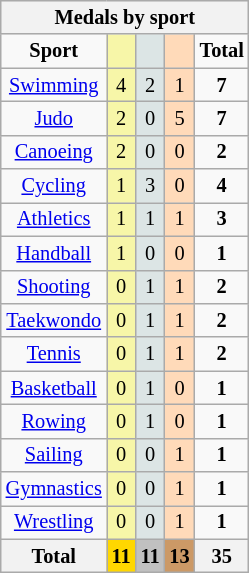<table class="wikitable" style="font-size:85%">
<tr style="background:#efefef;">
<th colspan=5>Medals by sport</th>
</tr>
<tr align=center>
<td><strong>Sport</strong></td>
<td bgcolor=#f7f6a8></td>
<td bgcolor=#dce5e5></td>
<td bgcolor=#ffdab9></td>
<td><strong>Total</strong></td>
</tr>
<tr align=center>
<td><a href='#'>Swimming</a></td>
<td style="background:#F7F6A8;">4</td>
<td style="background:#DCE5E5;">2</td>
<td style="background:#FFDAB9;">1</td>
<td><strong>7</strong></td>
</tr>
<tr align=center>
<td><a href='#'>Judo</a></td>
<td style="background:#F7F6A8;">2</td>
<td style="background:#DCE5E5;">0</td>
<td style="background:#FFDAB9;">5</td>
<td><strong>7</strong></td>
</tr>
<tr align=center>
<td><a href='#'>Canoeing</a></td>
<td style="background:#F7F6A8;">2</td>
<td style="background:#DCE5E5;">0</td>
<td style="background:#FFDAB9;">0</td>
<td><strong>2</strong></td>
</tr>
<tr align=center>
<td><a href='#'>Cycling</a></td>
<td style="background:#F7F6A8;">1</td>
<td style="background:#DCE5E5;">3</td>
<td style="background:#FFDAB9;">0</td>
<td><strong>4</strong></td>
</tr>
<tr align=center>
<td><a href='#'>Athletics</a></td>
<td style="background:#F7F6A8;">1</td>
<td style="background:#DCE5E5;">1</td>
<td style="background:#FFDAB9;">1</td>
<td><strong>3</strong></td>
</tr>
<tr align=center>
<td><a href='#'>Handball</a></td>
<td style="background:#F7F6A8;">1</td>
<td style="background:#DCE5E5;">0</td>
<td style="background:#FFDAB9;">0</td>
<td><strong>1</strong></td>
</tr>
<tr align=center>
<td><a href='#'>Shooting</a></td>
<td style="background:#F7F6A8;">0</td>
<td style="background:#DCE5E5;">1</td>
<td style="background:#FFDAB9;">1</td>
<td><strong>2</strong></td>
</tr>
<tr align=center>
<td><a href='#'>Taekwondo</a></td>
<td style="background:#F7F6A8;">0</td>
<td style="background:#DCE5E5;">1</td>
<td style="background:#FFDAB9;">1</td>
<td><strong>2</strong></td>
</tr>
<tr align=center>
<td><a href='#'>Tennis</a></td>
<td style="background:#F7F6A8;">0</td>
<td style="background:#DCE5E5;">1</td>
<td style="background:#FFDAB9;">1</td>
<td><strong>2</strong></td>
</tr>
<tr align=center>
<td><a href='#'>Basketball</a></td>
<td style="background:#F7F6A8;">0</td>
<td style="background:#DCE5E5;">1</td>
<td style="background:#FFDAB9;">0</td>
<td><strong>1</strong></td>
</tr>
<tr align=center>
<td><a href='#'>Rowing</a></td>
<td style="background:#F7F6A8;">0</td>
<td style="background:#DCE5E5;">1</td>
<td style="background:#FFDAB9;">0</td>
<td><strong>1</strong></td>
</tr>
<tr align=center>
<td><a href='#'>Sailing</a></td>
<td style="background:#F7F6A8;">0</td>
<td style="background:#DCE5E5;">0</td>
<td style="background:#FFDAB9;">1</td>
<td><strong>1</strong></td>
</tr>
<tr align=center>
<td><a href='#'>Gymnastics</a></td>
<td style="background:#F7F6A8;">0</td>
<td style="background:#DCE5E5;">0</td>
<td style="background:#FFDAB9;">1</td>
<td><strong>1</strong></td>
</tr>
<tr align=center>
<td><a href='#'>Wrestling</a></td>
<td style="background:#F7F6A8;">0</td>
<td style="background:#DCE5E5;">0</td>
<td style="background:#FFDAB9;">1</td>
<td><strong>1</strong></td>
</tr>
<tr align=center>
<th>Total</th>
<th style="background:gold;">11</th>
<th style="background:silver;">11</th>
<th style="background:#c96;">13</th>
<th>35</th>
</tr>
</table>
